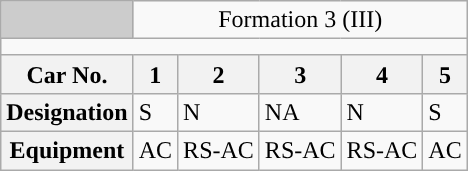<table class="wikitable">
<tr>
<td style="background-color:#ccc;"> </td>
<td colspan="5" style="text-align:center;">Formation 3 (III)</td>
</tr>
<tr style="line-height: 3.3px; background-color:#">
<td colspan="6" style="padding:0; border:0;"> </td>
</tr>
<tr style="line-height: 6.7px; background-color:#">
<td colspan="6" style="padding:0; border:0;"> </td>
</tr>
<tr>
<th>Car No.</th>
<th>1</th>
<th>2</th>
<th>3</th>
<th>4</th>
<th>5</th>
</tr>
<tr>
<th>Designation</th>
<td>S</td>
<td>N</td>
<td>NA</td>
<td>N</td>
<td>S</td>
</tr>
<tr>
<th>Equipment</th>
<td>AC</td>
<td>RS-AC</td>
<td>RS-AC</td>
<td>RS-AC</td>
<td>AC</td>
</tr>
</table>
